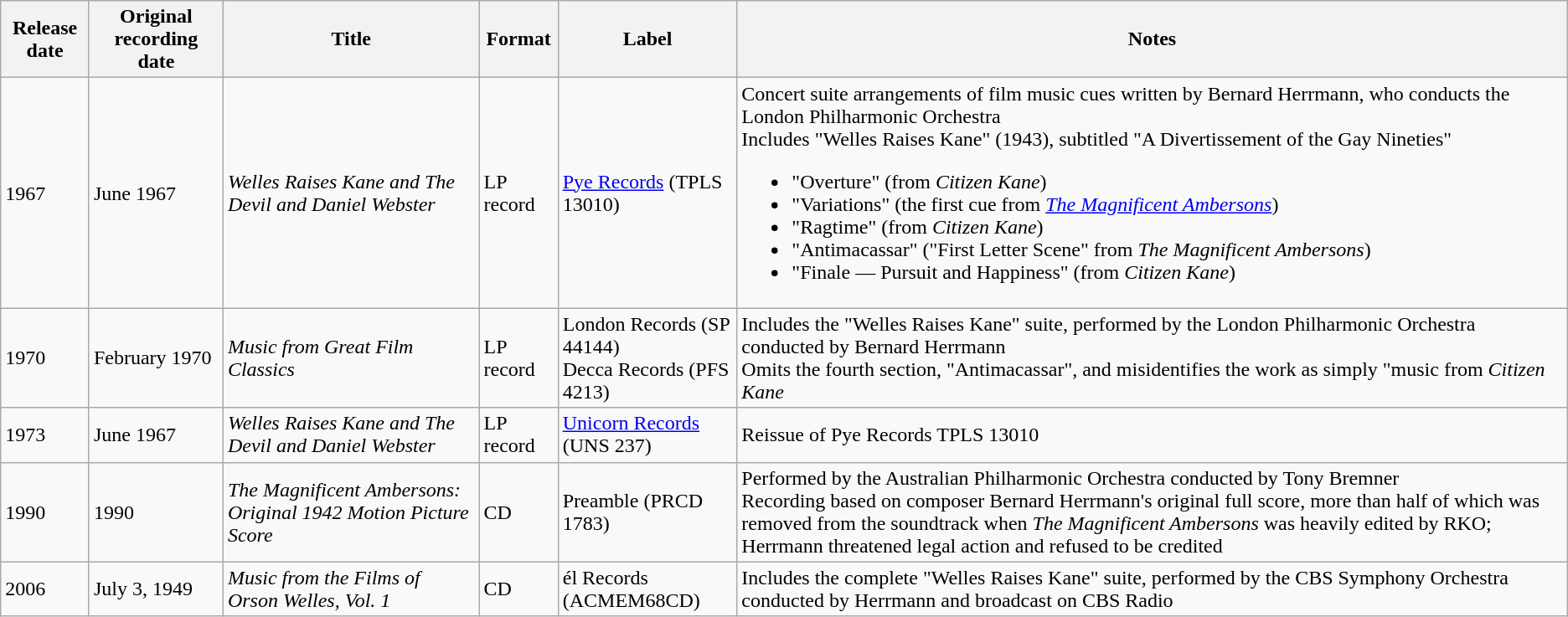<table class="wikitable sortable">
<tr>
<th>Release date</th>
<th class="unsortable">Original recording date</th>
<th>Title</th>
<th class="unsortable">Format</th>
<th>Label</th>
<th class="unsortable">Notes</th>
</tr>
<tr align="center">
<td align="left">1967</td>
<td align="left">June 1967</td>
<td align="left"><em>Welles Raises Kane and The Devil and Daniel Webster</em></td>
<td align="left">LP record</td>
<td align="left"><a href='#'>Pye Records</a> (TPLS 13010)</td>
<td align="left">Concert suite arrangements of film music cues written by Bernard Herrmann, who conducts the London Philharmonic Orchestra<br>Includes "Welles Raises Kane" (1943), subtitled "A Divertissement of the Gay Nineties"<br><ul><li>"Overture" (from <em>Citizen Kane</em>)</li><li>"Variations" (the first cue from <em><a href='#'>The Magnificent Ambersons</a></em>)</li><li>"Ragtime" (from <em>Citizen Kane</em>)</li><li>"Antimacassar" ("First Letter Scene" from <em>The Magnificent Ambersons</em>)</li><li>"Finale — Pursuit and Happiness" (from <em>Citizen Kane</em>)</li></ul></td>
</tr>
<tr align="center">
<td align="left">1970</td>
<td align="left">February 1970</td>
<td align="left"><em>Music from Great Film Classics</em></td>
<td align="left">LP record</td>
<td align="left">London Records (SP 44144)<br>Decca Records (PFS 4213)</td>
<td align="left">Includes the "Welles Raises Kane" suite, performed by the London Philharmonic Orchestra conducted by Bernard Herrmann<br>Omits the fourth section, "Antimacassar", and misidentifies the work as simply "music from <em>Citizen Kane</em></td>
</tr>
<tr align="center">
<td align="left">1973</td>
<td align="left">June 1967</td>
<td align="left"><em>Welles Raises Kane and The Devil and Daniel Webster</em></td>
<td align="left">LP record</td>
<td align="left"><a href='#'>Unicorn Records</a> (UNS 237)</td>
<td align="left">Reissue of Pye Records TPLS 13010</td>
</tr>
<tr align="center">
<td align="left">1990</td>
<td align="left">1990</td>
<td align="left"><em>The Magnificent Ambersons: Original 1942 Motion Picture Score</em></td>
<td align="left">CD</td>
<td align="left">Preamble (PRCD 1783)</td>
<td align="left">Performed by the Australian Philharmonic Orchestra conducted by Tony Bremner<br>Recording based on composer Bernard Herrmann's original full score, more than half of which was removed from the soundtrack when <em>The Magnificent Ambersons</em> was heavily edited by RKO; Herrmann threatened legal action and refused to be credited</td>
</tr>
<tr align="center">
<td align="left">2006</td>
<td align="left">July 3, 1949</td>
<td align="left"><em>Music from the Films of Orson Welles, Vol. 1</em></td>
<td align="left">CD</td>
<td align="left">él Records (ACMEM68CD)</td>
<td align="left">Includes the complete "Welles Raises Kane" suite, performed by the CBS Symphony Orchestra conducted by Herrmann and broadcast on CBS Radio</td>
</tr>
</table>
